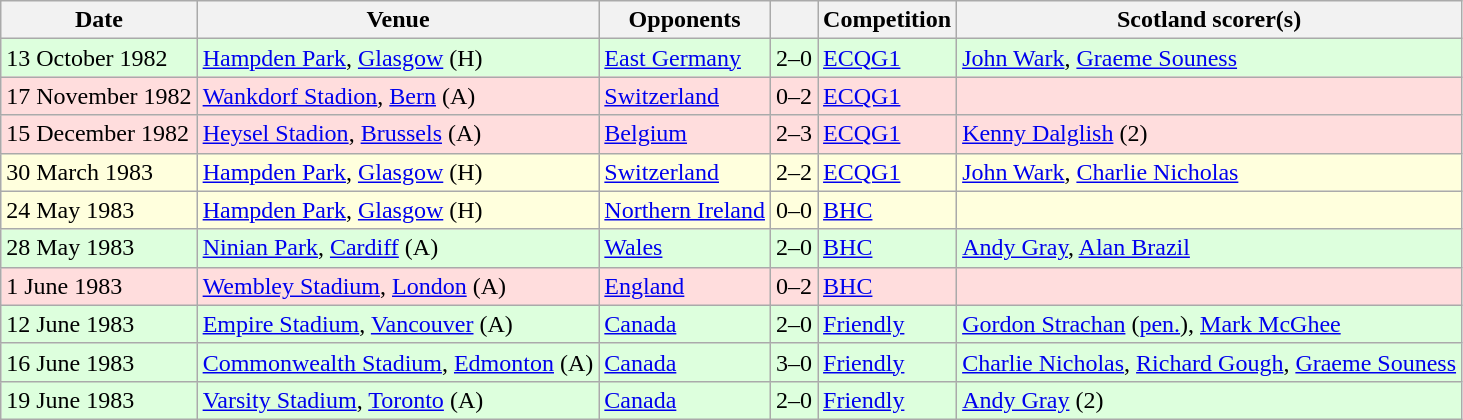<table class="wikitable">
<tr>
<th>Date</th>
<th>Venue</th>
<th>Opponents</th>
<th></th>
<th>Competition</th>
<th>Scotland scorer(s)</th>
</tr>
<tr bgcolor=#ddffdd>
<td>13 October 1982</td>
<td><a href='#'>Hampden Park</a>, <a href='#'>Glasgow</a> (H)</td>
<td> <a href='#'>East Germany</a></td>
<td align=center>2–0</td>
<td><a href='#'>ECQG1</a></td>
<td><a href='#'>John Wark</a>, <a href='#'>Graeme Souness</a></td>
</tr>
<tr bgcolor=#ffdddd>
<td>17 November 1982</td>
<td><a href='#'>Wankdorf Stadion</a>, <a href='#'>Bern</a> (A)</td>
<td> <a href='#'>Switzerland</a></td>
<td align=center>0–2</td>
<td><a href='#'>ECQG1</a></td>
<td></td>
</tr>
<tr bgcolor=#ffdddd>
<td>15 December 1982</td>
<td><a href='#'>Heysel Stadion</a>, <a href='#'>Brussels</a> (A)</td>
<td> <a href='#'>Belgium</a></td>
<td align=center>2–3</td>
<td><a href='#'>ECQG1</a></td>
<td><a href='#'>Kenny Dalglish</a> (2)</td>
</tr>
<tr bgcolor=#ffffdd>
<td>30 March 1983</td>
<td><a href='#'>Hampden Park</a>, <a href='#'>Glasgow</a> (H)</td>
<td> <a href='#'>Switzerland</a></td>
<td align=center>2–2</td>
<td><a href='#'>ECQG1</a></td>
<td><a href='#'>John Wark</a>, <a href='#'>Charlie Nicholas</a></td>
</tr>
<tr bgcolor=#ffffdd>
<td>24 May 1983</td>
<td><a href='#'>Hampden Park</a>, <a href='#'>Glasgow</a> (H)</td>
<td> <a href='#'>Northern Ireland</a></td>
<td align=center>0–0</td>
<td><a href='#'>BHC</a></td>
<td></td>
</tr>
<tr bgcolor=#ddffdd>
<td>28 May 1983</td>
<td><a href='#'>Ninian Park</a>, <a href='#'>Cardiff</a> (A)</td>
<td> <a href='#'>Wales</a></td>
<td align=center>2–0</td>
<td><a href='#'>BHC</a></td>
<td><a href='#'>Andy Gray</a>, <a href='#'>Alan Brazil</a></td>
</tr>
<tr bgcolor=#ffdddd>
<td>1 June 1983</td>
<td><a href='#'>Wembley Stadium</a>, <a href='#'>London</a> (A)</td>
<td> <a href='#'>England</a></td>
<td align=center>0–2</td>
<td><a href='#'>BHC</a></td>
<td></td>
</tr>
<tr bgcolor=#ddffdd>
<td>12 June 1983</td>
<td><a href='#'>Empire Stadium</a>, <a href='#'>Vancouver</a> (A)</td>
<td> <a href='#'>Canada</a></td>
<td align=center>2–0</td>
<td><a href='#'>Friendly</a></td>
<td><a href='#'>Gordon Strachan</a> (<a href='#'>pen.</a>), <a href='#'>Mark McGhee</a></td>
</tr>
<tr bgcolor=#ddffdd>
<td>16 June 1983</td>
<td><a href='#'>Commonwealth Stadium</a>, <a href='#'>Edmonton</a> (A)</td>
<td> <a href='#'>Canada</a></td>
<td align=center>3–0</td>
<td><a href='#'>Friendly</a></td>
<td><a href='#'>Charlie Nicholas</a>, <a href='#'>Richard Gough</a>, <a href='#'>Graeme Souness</a></td>
</tr>
<tr bgcolor=#ddffdd>
<td>19 June 1983</td>
<td><a href='#'>Varsity Stadium</a>, <a href='#'>Toronto</a> (A)</td>
<td> <a href='#'>Canada</a></td>
<td align=center>2–0</td>
<td><a href='#'>Friendly</a></td>
<td><a href='#'>Andy Gray</a> (2)</td>
</tr>
</table>
